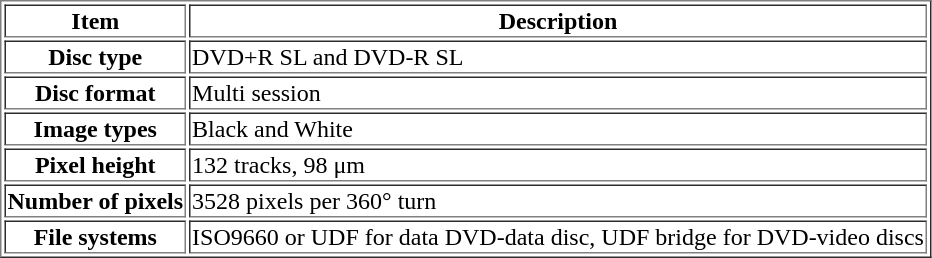<table border="1">
<tr>
<th>Item</th>
<th>Description</th>
</tr>
<tr>
<th>Disc type</th>
<td>DVD+R SL and DVD-R SL</td>
</tr>
<tr>
<th>Disc format</th>
<td>Multi session</td>
</tr>
<tr>
<th>Image types</th>
<td>Black and White</td>
</tr>
<tr>
<th>Pixel height</th>
<td>132 tracks, 98 μm</td>
</tr>
<tr>
<th>Number of pixels</th>
<td>3528 pixels per 360° turn</td>
</tr>
<tr>
<th>File systems</th>
<td>ISO9660 or UDF for data DVD-data disc, UDF bridge for DVD-video discs</td>
</tr>
</table>
